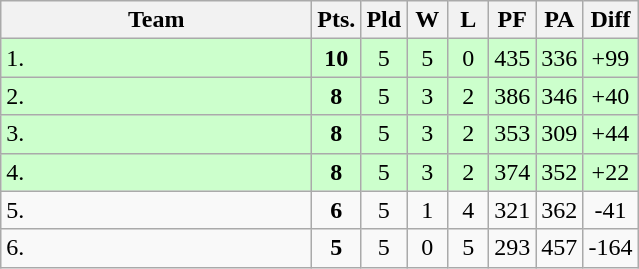<table class="wikitable" style="text-align:center;">
<tr>
<th width=200>Team</th>
<th width=20>Pts.</th>
<th width=20>Pld</th>
<th width=20>W</th>
<th width=20>L</th>
<th width=20>PF</th>
<th width=20>PA</th>
<th width=20>Diff</th>
</tr>
<tr align=center bgcolor=#CCFFCC>
<td align=left>1. </td>
<td><strong>10</strong></td>
<td>5</td>
<td>5</td>
<td>0</td>
<td>435</td>
<td>336</td>
<td>+99</td>
</tr>
<tr align=center bgcolor=#CCFFCC>
<td align=left>2. </td>
<td><strong>8</strong></td>
<td>5</td>
<td>3</td>
<td>2</td>
<td>386</td>
<td>346</td>
<td>+40</td>
</tr>
<tr align=center bgcolor=#CCFFCC>
<td align=left>3. </td>
<td><strong>8</strong></td>
<td>5</td>
<td>3</td>
<td>2</td>
<td>353</td>
<td>309</td>
<td>+44</td>
</tr>
<tr align=center bgcolor=#CCFFCC>
<td align=left>4. </td>
<td><strong>8</strong></td>
<td>5</td>
<td>3</td>
<td>2</td>
<td>374</td>
<td>352</td>
<td>+22</td>
</tr>
<tr align=center>
<td align=left>5. </td>
<td><strong>6</strong></td>
<td>5</td>
<td>1</td>
<td>4</td>
<td>321</td>
<td>362</td>
<td>-41</td>
</tr>
<tr align=center>
<td align=left>6. </td>
<td><strong>5</strong></td>
<td>5</td>
<td>0</td>
<td>5</td>
<td>293</td>
<td>457</td>
<td>-164</td>
</tr>
</table>
